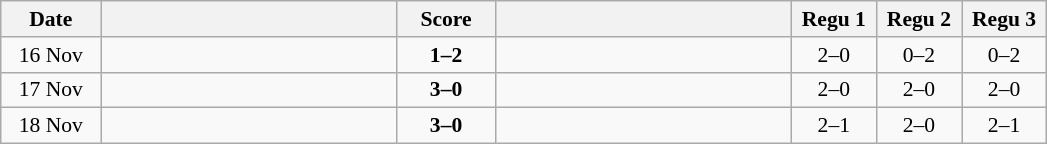<table class="wikitable" style="text-align: center; font-size:90% ">
<tr>
<th width="60">Date</th>
<th align="right" width="190"></th>
<th width="60">Score</th>
<th align="left" width="190"></th>
<th width="50">Regu 1</th>
<th width="50">Regu 2</th>
<th width="50">Regu 3</th>
</tr>
<tr>
<td>16 Nov</td>
<td align=right></td>
<td align=center><strong>1–2</strong></td>
<td align=left><strong></strong></td>
<td>2–0</td>
<td>0–2</td>
<td>0–2</td>
</tr>
<tr>
<td>17 Nov</td>
<td align=right><strong></strong></td>
<td align=center><strong>3–0</strong></td>
<td align=left></td>
<td>2–0</td>
<td>2–0</td>
<td>2–0</td>
</tr>
<tr>
<td>18 Nov</td>
<td align=right><strong></strong></td>
<td align=center><strong>3–0</strong></td>
<td align=left></td>
<td>2–1</td>
<td>2–0</td>
<td>2–1</td>
</tr>
</table>
